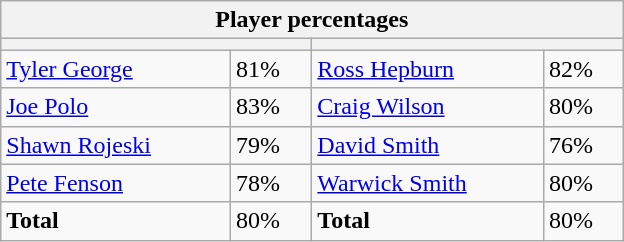<table class="wikitable">
<tr>
<th colspan="4" style="width:400px;">Player percentages</th>
</tr>
<tr>
<th colspan="2" style="width:200px;"></th>
<th colspan="2" style="width:200px;"></th>
</tr>
<tr>
<td><a href='#'>Tyler George</a></td>
<td>81%</td>
<td><a href='#'>Ross Hepburn</a></td>
<td>82%</td>
</tr>
<tr>
<td><a href='#'>Joe Polo</a></td>
<td>83%</td>
<td><a href='#'>Craig Wilson</a></td>
<td>80%</td>
</tr>
<tr>
<td><a href='#'>Shawn Rojeski</a></td>
<td>79%</td>
<td><a href='#'>David Smith</a></td>
<td>76%</td>
</tr>
<tr>
<td><a href='#'>Pete Fenson</a></td>
<td>78%</td>
<td><a href='#'>Warwick Smith</a></td>
<td>80%</td>
</tr>
<tr>
<td><strong>Total</strong></td>
<td>80%</td>
<td><strong>Total</strong></td>
<td>80%</td>
</tr>
</table>
